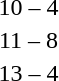<table style="text-align:center">
<tr>
<th width=200></th>
<th width=100></th>
<th width=200></th>
</tr>
<tr>
<td align=right><strong></strong></td>
<td>10 – 4</td>
<td align=left></td>
</tr>
<tr>
<td align=right><strong></strong></td>
<td>11 – 8</td>
<td align=left></td>
</tr>
<tr>
<td align=right><strong></strong></td>
<td>13 – 4</td>
<td align=left></td>
</tr>
</table>
